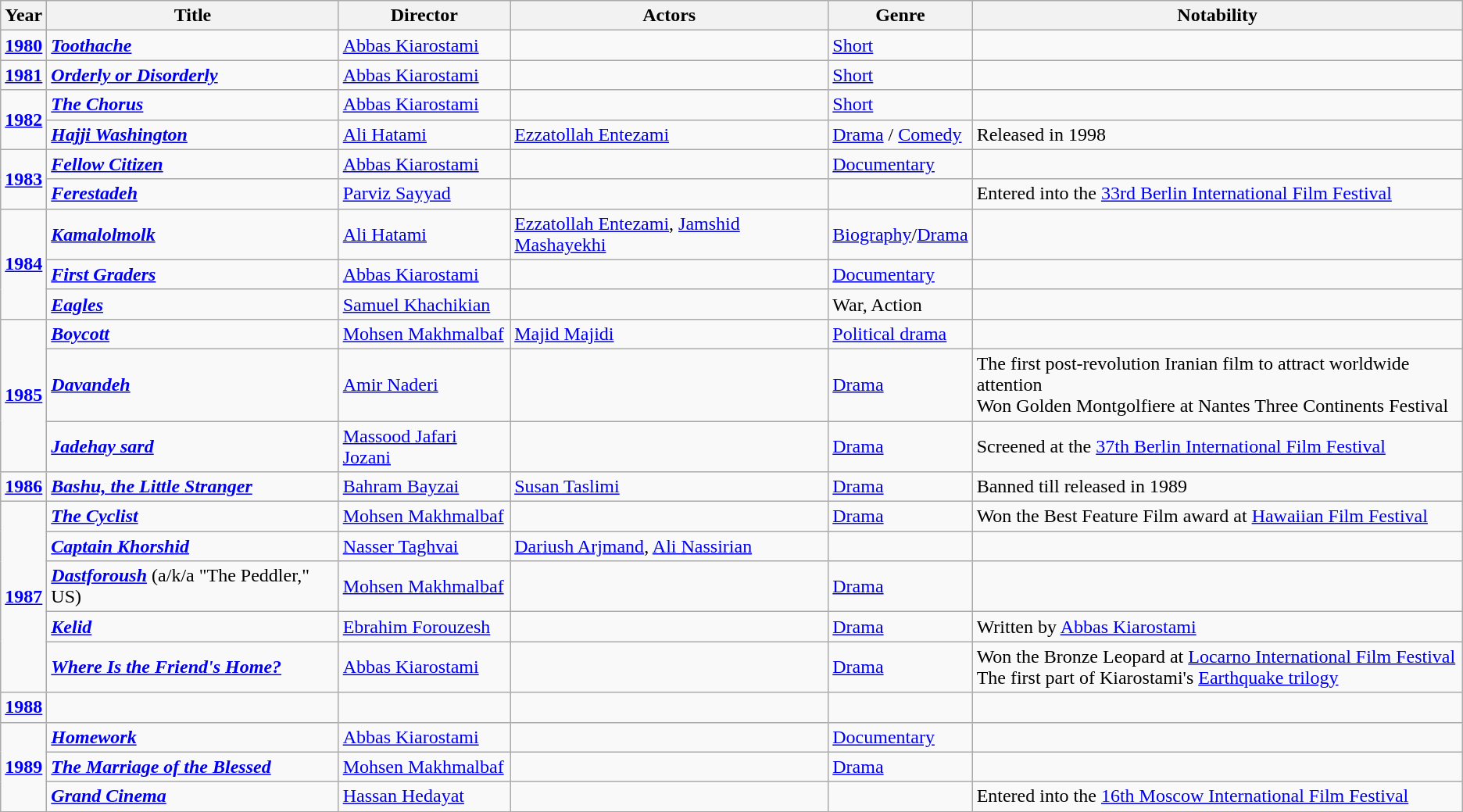<table class="wikitable">
<tr>
<th>Year</th>
<th>Title</th>
<th>Director</th>
<th>Actors</th>
<th>Genre</th>
<th>Notability</th>
</tr>
<tr>
<td><strong><a href='#'>1980</a></strong></td>
<td><strong><em><a href='#'>Toothache</a></em></strong></td>
<td><a href='#'>Abbas Kiarostami</a></td>
<td></td>
<td><a href='#'>Short</a></td>
<td></td>
</tr>
<tr>
<td><strong><a href='#'>1981</a></strong></td>
<td><strong><em><a href='#'>Orderly or Disorderly</a></em></strong></td>
<td><a href='#'>Abbas Kiarostami</a></td>
<td></td>
<td><a href='#'>Short</a></td>
<td></td>
</tr>
<tr>
<td rowspan="2"><strong><a href='#'>1982</a></strong></td>
<td><strong><em><a href='#'>The Chorus</a></em></strong></td>
<td><a href='#'>Abbas Kiarostami</a></td>
<td></td>
<td><a href='#'>Short</a></td>
<td></td>
</tr>
<tr>
<td><strong><em><a href='#'>Hajji Washington</a></em></strong></td>
<td><a href='#'>Ali Hatami</a></td>
<td><a href='#'>Ezzatollah Entezami</a></td>
<td><a href='#'>Drama</a> / <a href='#'>Comedy</a></td>
<td>Released in 1998</td>
</tr>
<tr>
<td rowspan="2"><strong><a href='#'>1983</a></strong></td>
<td><strong><em><a href='#'>Fellow Citizen</a></em></strong></td>
<td><a href='#'>Abbas Kiarostami</a></td>
<td></td>
<td><a href='#'>Documentary</a></td>
<td></td>
</tr>
<tr>
<td><strong><em><a href='#'>Ferestadeh</a></em></strong></td>
<td><a href='#'>Parviz Sayyad</a></td>
<td></td>
<td></td>
<td>Entered into the <a href='#'>33rd Berlin International Film Festival</a></td>
</tr>
<tr>
<td rowspan="3"><strong><a href='#'>1984</a></strong></td>
<td><strong><em><a href='#'>Kamalolmolk</a></em></strong></td>
<td><a href='#'>Ali Hatami</a></td>
<td><a href='#'>Ezzatollah Entezami</a>, <a href='#'>Jamshid Mashayekhi</a></td>
<td><a href='#'>Biography</a>/<a href='#'>Drama</a></td>
<td></td>
</tr>
<tr>
<td><strong><em><a href='#'>First Graders</a></em></strong></td>
<td><a href='#'>Abbas Kiarostami</a></td>
<td></td>
<td><a href='#'>Documentary</a></td>
<td></td>
</tr>
<tr>
<td><strong><em><a href='#'>Eagles</a></em></strong></td>
<td><a href='#'>Samuel Khachikian</a></td>
<td></td>
<td>War, Action</td>
<td></td>
</tr>
<tr>
<td rowspan="3"><strong><a href='#'>1985</a></strong></td>
<td><strong><em><a href='#'>Boycott</a></em></strong></td>
<td><a href='#'>Mohsen Makhmalbaf</a></td>
<td><a href='#'>Majid Majidi</a></td>
<td><a href='#'>Political drama</a></td>
<td></td>
</tr>
<tr>
<td><strong><em><a href='#'>Davandeh</a></em></strong></td>
<td><a href='#'>Amir Naderi</a></td>
<td></td>
<td><a href='#'>Drama</a></td>
<td>The first post-revolution Iranian film to attract worldwide attention<br>Won Golden Montgolfiere at Nantes Three Continents Festival</td>
</tr>
<tr>
<td><strong><em><a href='#'>Jadehay sard</a></em></strong></td>
<td><a href='#'>Massood Jafari Jozani</a></td>
<td></td>
<td><a href='#'>Drama</a></td>
<td>Screened at the <a href='#'>37th Berlin International Film Festival</a></td>
</tr>
<tr>
<td><strong><a href='#'>1986</a></strong></td>
<td><strong><em><a href='#'>Bashu, the Little Stranger</a></em></strong></td>
<td><a href='#'>Bahram Bayzai</a></td>
<td><a href='#'>Susan Taslimi</a></td>
<td><a href='#'>Drama</a></td>
<td>Banned till released in 1989</td>
</tr>
<tr>
<td rowspan="5"><strong><a href='#'>1987</a></strong></td>
<td><strong><em><a href='#'>The Cyclist</a></em></strong></td>
<td><a href='#'>Mohsen Makhmalbaf</a></td>
<td></td>
<td><a href='#'>Drama</a></td>
<td>Won the Best Feature Film award at <a href='#'>Hawaiian Film Festival</a></td>
</tr>
<tr>
<td><strong><em><a href='#'>Captain Khorshid</a></em></strong></td>
<td><a href='#'>Nasser Taghvai</a></td>
<td><a href='#'>Dariush Arjmand</a>, <a href='#'>Ali Nassirian</a></td>
<td></td>
<td></td>
</tr>
<tr>
<td><strong><em><a href='#'>Dastforoush</a></em></strong> (a/k/a "The Peddler," US)</td>
<td><a href='#'>Mohsen Makhmalbaf</a></td>
<td></td>
<td><a href='#'>Drama</a></td>
<td></td>
</tr>
<tr>
<td><strong><em><a href='#'>Kelid</a></em></strong></td>
<td><a href='#'>Ebrahim Forouzesh</a></td>
<td></td>
<td><a href='#'>Drama</a></td>
<td>Written by <a href='#'>Abbas Kiarostami</a></td>
</tr>
<tr>
<td><strong><em><a href='#'>Where Is the Friend's Home?</a></em></strong></td>
<td><a href='#'>Abbas Kiarostami</a></td>
<td></td>
<td><a href='#'>Drama</a></td>
<td>Won the Bronze Leopard at <a href='#'>Locarno International Film Festival</a><br>The first part of Kiarostami's <a href='#'>Earthquake trilogy</a></td>
</tr>
<tr>
<td><strong><a href='#'>1988</a></strong></td>
<td></td>
<td></td>
<td></td>
<td></td>
<td></td>
</tr>
<tr>
<td rowspan="3"><strong><a href='#'>1989</a></strong></td>
<td><strong><em><a href='#'>Homework</a></em></strong></td>
<td><a href='#'>Abbas Kiarostami</a></td>
<td></td>
<td><a href='#'>Documentary</a></td>
<td></td>
</tr>
<tr>
<td><strong><em><a href='#'>The Marriage of the Blessed</a></em></strong></td>
<td><a href='#'>Mohsen Makhmalbaf</a></td>
<td></td>
<td><a href='#'>Drama</a></td>
<td></td>
</tr>
<tr>
<td><strong><em><a href='#'>Grand Cinema</a></em></strong></td>
<td><a href='#'>Hassan Hedayat</a></td>
<td></td>
<td></td>
<td>Entered into the <a href='#'>16th Moscow International Film Festival</a></td>
</tr>
<tr>
</tr>
</table>
